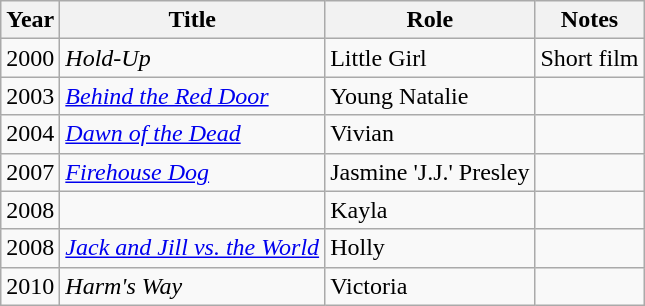<table class="wikitable sortable">
<tr>
<th>Year</th>
<th>Title</th>
<th>Role</th>
<th class="unsortable">Notes</th>
</tr>
<tr>
<td>2000</td>
<td><em>Hold-Up</em></td>
<td>Little Girl</td>
<td>Short film</td>
</tr>
<tr>
<td>2003</td>
<td><em><a href='#'>Behind the Red Door</a></em></td>
<td>Young Natalie</td>
<td></td>
</tr>
<tr>
<td>2004</td>
<td><em><a href='#'>Dawn of the Dead</a></em></td>
<td>Vivian</td>
<td></td>
</tr>
<tr>
<td>2007</td>
<td><em><a href='#'>Firehouse Dog</a></em></td>
<td>Jasmine 'J.J.' Presley</td>
<td></td>
</tr>
<tr>
<td>2008</td>
<td><em></em></td>
<td>Kayla</td>
<td></td>
</tr>
<tr>
<td>2008</td>
<td><em><a href='#'>Jack and Jill vs. the World</a></em></td>
<td>Holly</td>
<td></td>
</tr>
<tr>
<td>2010</td>
<td><em>Harm's Way</em></td>
<td>Victoria</td>
<td></td>
</tr>
</table>
